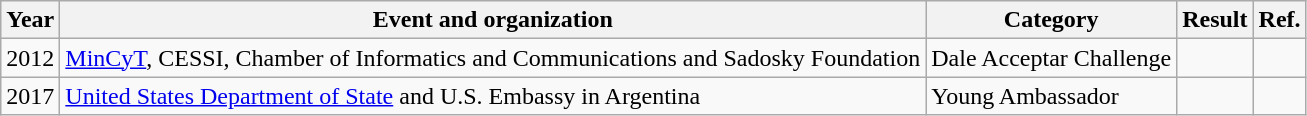<table class="wikitable">
<tr>
<th>Year</th>
<th>Event and organization</th>
<th>Category</th>
<th>Result</th>
<th>Ref.</th>
</tr>
<tr>
<td>2012</td>
<td><a href='#'>MinCyT</a>, CESSI, Chamber of Informatics and Communications and Sadosky Foundation</td>
<td>Dale Acceptar Challenge</td>
<td></td>
<td></td>
</tr>
<tr>
<td>2017</td>
<td><a href='#'>United States Department of State</a> and U.S. Embassy in Argentina</td>
<td>Young Ambassador</td>
<td></td>
<td></td>
</tr>
</table>
